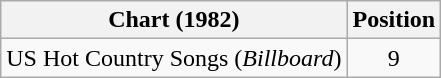<table class="wikitable">
<tr>
<th>Chart (1982)</th>
<th>Position</th>
</tr>
<tr>
<td>US Hot Country Songs (<em>Billboard</em>)</td>
<td align="center">9</td>
</tr>
</table>
